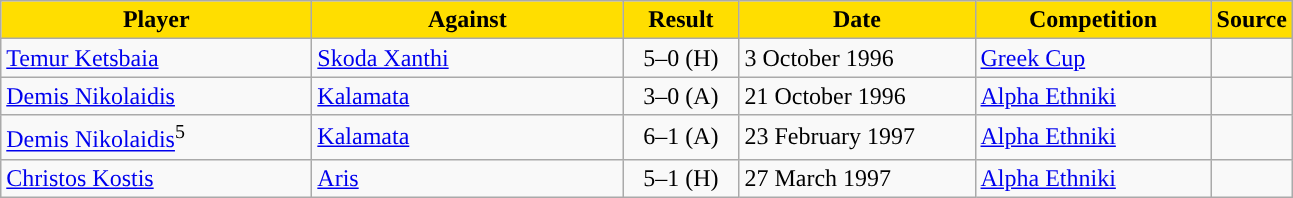<table class="wikitable">
<tr>
<th width=200 style="background:#FFDE00">Player</th>
<th width=200 style="background:#FFDE00">Against</th>
<th width=70 style="background:#FFDE00">Result</th>
<th width=150 style="background:#FFDE00">Date</th>
<th width=150 style="background:#FFDE00">Competition</th>
<th style="background:#FFDE00">Source</th>
</tr>
<tr>
<td> <a href='#'>Temur Ketsbaia</a></td>
<td> <a href='#'>Skoda Xanthi</a></td>
<td align=center>5–0 (H)</td>
<td>3 October 1996</td>
<td><a href='#'>Greek Cup</a></td>
<td align=center></td>
</tr>
<tr>
<td> <a href='#'>Demis Nikolaidis</a></td>
<td> <a href='#'>Kalamata</a></td>
<td align=center>3–0 (A)</td>
<td>21 October 1996</td>
<td><a href='#'>Alpha Ethniki</a></td>
<td align=center></td>
</tr>
<tr>
<td> <a href='#'>Demis Nikolaidis</a><sup>5</sup></td>
<td> <a href='#'>Kalamata</a></td>
<td align=center>6–1 (A)</td>
<td>23 February 1997</td>
<td><a href='#'>Alpha Ethniki</a></td>
<td align=center></td>
</tr>
<tr>
<td> <a href='#'>Christos Kostis</a></td>
<td> <a href='#'>Aris</a></td>
<td align=center>5–1 (H)</td>
<td>27 March 1997</td>
<td><a href='#'>Alpha Ethniki</a></td>
<td align=center></td>
</tr>
</table>
